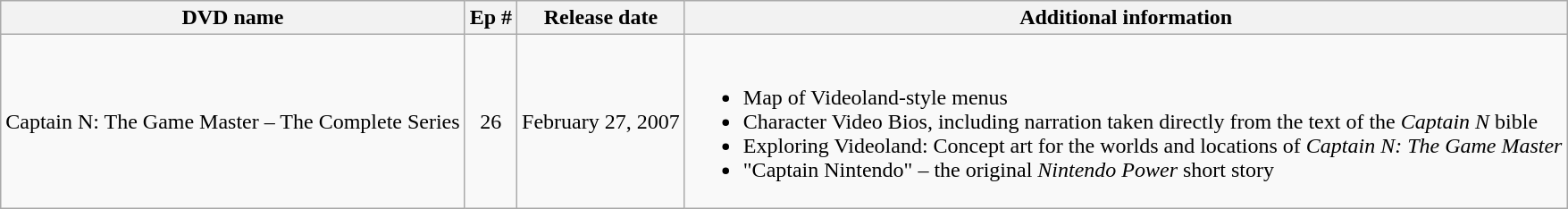<table class="wikitable">
<tr>
<th>DVD name</th>
<th>Ep #</th>
<th>Release date</th>
<th>Additional information</th>
</tr>
<tr>
<td>Captain N: The Game Master – The Complete Series</td>
<td style="text-align:center;">26</td>
<td>February 27, 2007</td>
<td><br><ul><li>Map of Videoland-style menus</li><li>Character Video Bios, including narration taken directly from the text of the <em>Captain N</em> bible</li><li>Exploring Videoland: Concept art for the worlds and locations of <em>Captain N: The Game Master</em></li><li>"Captain Nintendo" – the original <em>Nintendo Power</em> short story</li></ul></td>
</tr>
</table>
